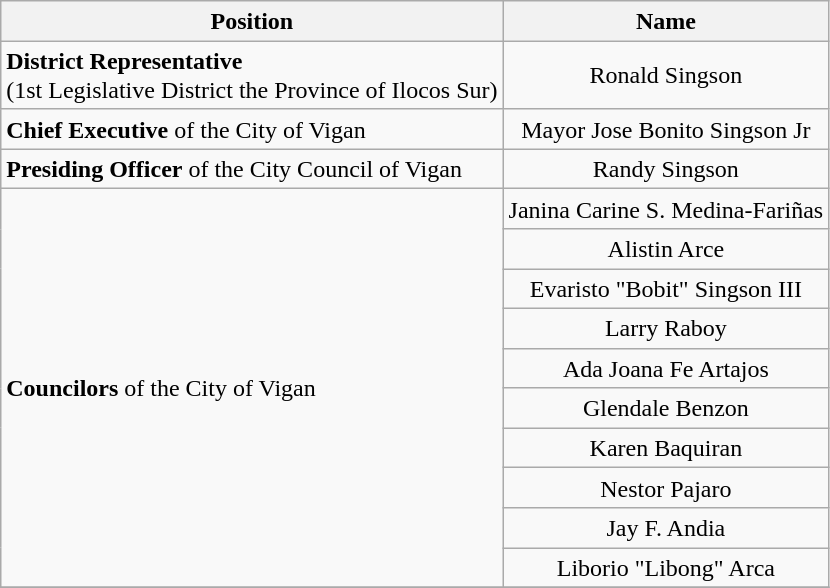<table class="wikitable" style="line-height:1.20em; font-size:100%;">
<tr>
<th>Position</th>
<th>Name</th>
</tr>
<tr>
<td><strong>District Representative</strong><br>(1st Legislative District the Province of Ilocos Sur)</td>
<td style="text-align:center;">Ronald Singson</td>
</tr>
<tr>
<td><strong>Chief Executive</strong> of the City of Vigan</td>
<td style="text-align:center;">Mayor Jose Bonito Singson Jr</td>
</tr>
<tr>
<td><strong>Presiding Officer</strong> of the City Council of Vigan</td>
<td style="text-align:center;">Randy Singson</td>
</tr>
<tr>
<td rowspan=10><strong>Councilors</strong> of the City of Vigan</td>
<td style="text-align:center;">Janina Carine S. Medina-Fariñas</td>
</tr>
<tr>
<td style="text-align:center;">Alistin Arce</td>
</tr>
<tr>
<td style="text-align:center;">Evaristo "Bobit" Singson III</td>
</tr>
<tr>
<td style="text-align:center;">Larry Raboy</td>
</tr>
<tr>
<td style="text-align:center;">Ada Joana Fe Artajos</td>
</tr>
<tr>
<td style="text-align:center;">Glendale Benzon</td>
</tr>
<tr>
<td style="text-align:center;">Karen Baquiran</td>
</tr>
<tr>
<td style="text-align:center;">Nestor Pajaro</td>
</tr>
<tr>
<td style="text-align:center;">Jay F. Andia</td>
</tr>
<tr>
<td style="text-align:center;">Liborio "Libong" Arca</td>
</tr>
<tr>
</tr>
</table>
